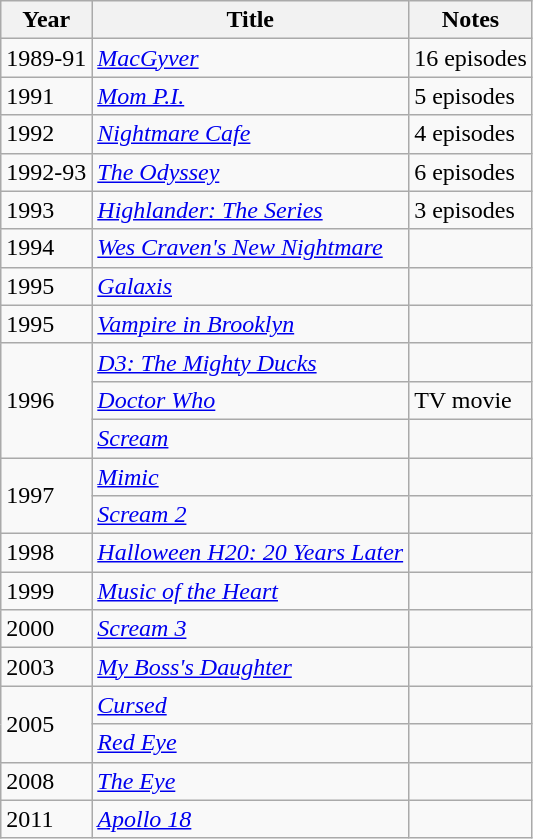<table class="wikitable">
<tr>
<th>Year</th>
<th>Title</th>
<th>Notes</th>
</tr>
<tr>
<td>1989-91</td>
<td><em><a href='#'>MacGyver</a></em></td>
<td>16 episodes</td>
</tr>
<tr>
<td>1991</td>
<td><em><a href='#'>Mom P.I.</a></em></td>
<td>5 episodes</td>
</tr>
<tr>
<td>1992</td>
<td><em><a href='#'>Nightmare Cafe</a></em></td>
<td>4 episodes</td>
</tr>
<tr>
<td>1992-93</td>
<td><em><a href='#'>The Odyssey</a></em></td>
<td>6 episodes</td>
</tr>
<tr>
<td>1993</td>
<td><em><a href='#'>Highlander: The Series</a></em></td>
<td>3 episodes</td>
</tr>
<tr>
<td>1994</td>
<td><em><a href='#'>Wes Craven's New Nightmare</a></em></td>
<td></td>
</tr>
<tr>
<td>1995</td>
<td><em><a href='#'>Galaxis</a></em></td>
<td></td>
</tr>
<tr>
<td>1995</td>
<td><em><a href='#'>Vampire in Brooklyn</a></em></td>
<td></td>
</tr>
<tr>
<td rowspan=3>1996</td>
<td><em><a href='#'>D3: The Mighty Ducks</a></em></td>
<td></td>
</tr>
<tr>
<td><em><a href='#'>Doctor Who</a></em></td>
<td>TV movie</td>
</tr>
<tr>
<td><em><a href='#'>Scream</a></em></td>
<td></td>
</tr>
<tr>
<td rowspan=2>1997</td>
<td><em><a href='#'>Mimic</a></em></td>
<td></td>
</tr>
<tr>
<td><em><a href='#'>Scream 2</a></em></td>
<td></td>
</tr>
<tr>
<td>1998</td>
<td><em><a href='#'>Halloween H20: 20 Years Later</a></em></td>
<td></td>
</tr>
<tr>
<td>1999</td>
<td><em><a href='#'>Music of the Heart</a></em></td>
<td></td>
</tr>
<tr>
<td>2000</td>
<td><em><a href='#'>Scream 3</a></em></td>
<td></td>
</tr>
<tr>
<td>2003</td>
<td><em><a href='#'>My Boss's Daughter</a></em></td>
<td></td>
</tr>
<tr>
<td rowspan=2>2005</td>
<td><em><a href='#'>Cursed</a></em></td>
<td></td>
</tr>
<tr>
<td><em><a href='#'>Red Eye</a></em></td>
<td></td>
</tr>
<tr>
<td>2008</td>
<td><em><a href='#'>The Eye</a></em></td>
<td></td>
</tr>
<tr>
<td>2011</td>
<td><em><a href='#'>Apollo 18</a></em></td>
<td></td>
</tr>
</table>
